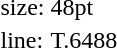<table style="margin-left:40px;">
<tr>
<td>size:</td>
<td>48pt</td>
</tr>
<tr>
<td>line:</td>
<td>T.6488</td>
</tr>
</table>
